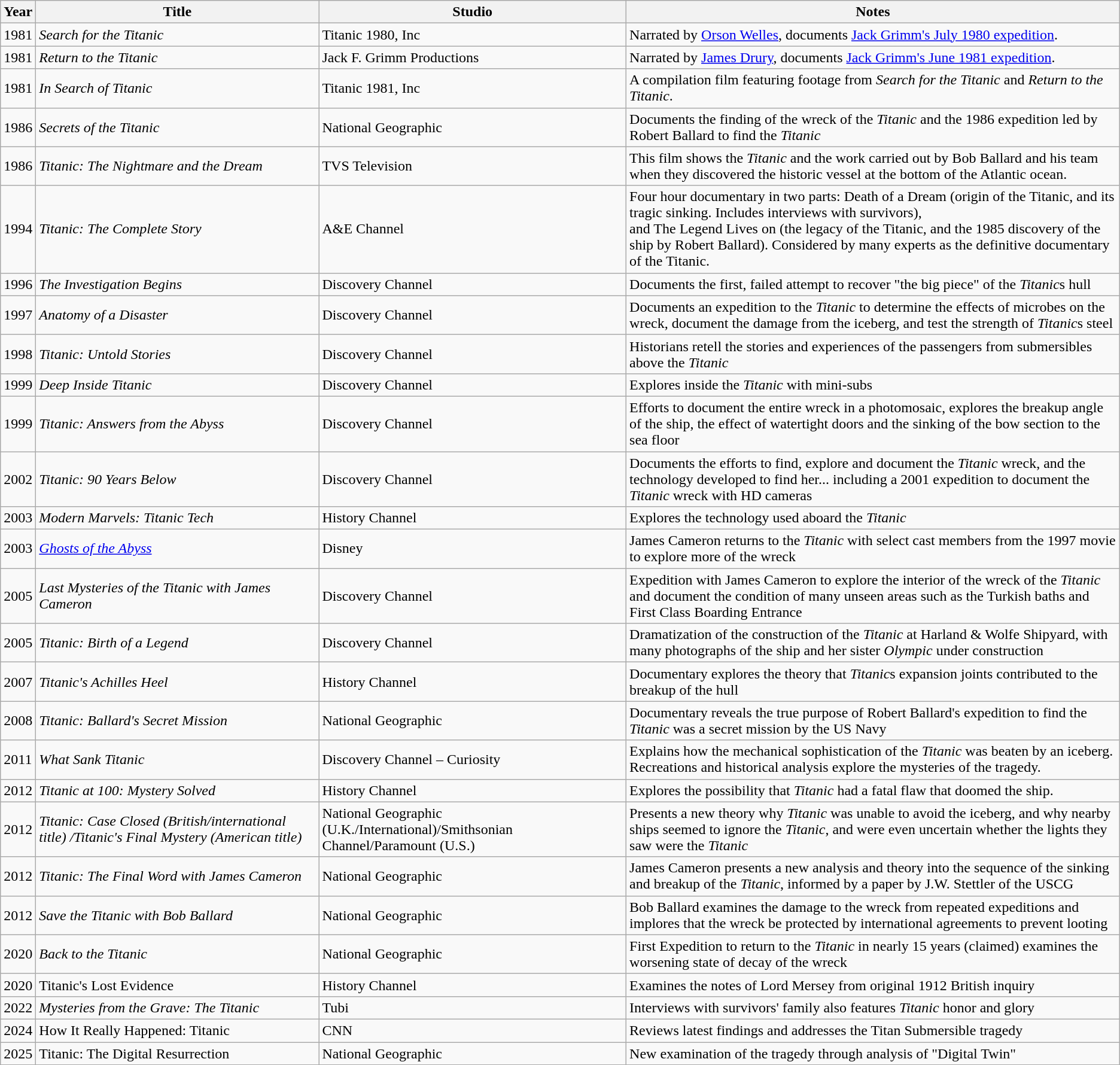<table class="wikitable">
<tr>
<th>Year</th>
<th>Title</th>
<th>Studio</th>
<th>Notes</th>
</tr>
<tr>
<td>1981</td>
<td><em>Search for the Titanic</em></td>
<td>Titanic 1980, Inc</td>
<td>Narrated by <a href='#'>Orson Welles</a>, documents <a href='#'>Jack Grimm's July 1980 expedition</a>.</td>
</tr>
<tr>
<td>1981</td>
<td><em>Return to the Titanic</em></td>
<td>Jack F. Grimm Productions</td>
<td>Narrated by <a href='#'>James Drury</a>, documents <a href='#'>Jack Grimm's June 1981 expedition</a>.</td>
</tr>
<tr>
<td>1981</td>
<td><em>In Search of Titanic</em></td>
<td>Titanic 1981, Inc</td>
<td>A compilation film featuring footage from <em>Search for the Titanic</em> and <em>Return to the Titanic</em>.</td>
</tr>
<tr>
<td>1986</td>
<td><em>Secrets of the Titanic</em></td>
<td>National Geographic</td>
<td>Documents the finding of the wreck of the <em>Titanic</em> and the 1986 expedition led by Robert Ballard to find the <em>Titanic</em></td>
</tr>
<tr>
<td>1986</td>
<td><em>Titanic: The Nightmare and the Dream</em></td>
<td>TVS Television</td>
<td>This film shows the <em>Titanic</em> and the work carried out by Bob Ballard and his team when they discovered the historic vessel at the bottom of the Atlantic ocean.</td>
</tr>
<tr>
<td>1994</td>
<td><em>Titanic: The Complete Story</em></td>
<td>A&E Channel</td>
<td>Four hour documentary in two parts: Death of a Dream (origin of the Titanic, and its tragic sinking. Includes interviews with survivors),<br>and The Legend Lives on (the legacy of the Titanic, and the 1985 discovery of the ship by Robert Ballard). Considered by many experts as the definitive documentary of the Titanic.</td>
</tr>
<tr>
<td>1996</td>
<td><em>The Investigation Begins</em></td>
<td>Discovery Channel</td>
<td>Documents the first, failed attempt to recover "the big piece" of the <em>Titanic</em>s hull</td>
</tr>
<tr>
<td>1997</td>
<td><em>Anatomy of a Disaster</em></td>
<td>Discovery Channel</td>
<td>Documents an expedition to the <em>Titanic</em> to determine the effects of microbes on the wreck, document the damage from the iceberg, and test the strength of <em>Titanic</em>s steel</td>
</tr>
<tr>
<td>1998</td>
<td><em>Titanic: Untold Stories</em></td>
<td>Discovery Channel</td>
<td>Historians retell the stories and experiences of the passengers from submersibles above the <em>Titanic</em></td>
</tr>
<tr>
<td>1999</td>
<td><em>Deep Inside Titanic</em></td>
<td>Discovery Channel</td>
<td>Explores inside the <em>Titanic</em> with mini-subs</td>
</tr>
<tr>
<td>1999</td>
<td><em>Titanic: Answers from the Abyss</em></td>
<td>Discovery Channel</td>
<td>Efforts to document the entire wreck in a photomosaic, explores the breakup angle of the ship, the effect of watertight doors and the sinking of the bow section to the sea floor</td>
</tr>
<tr>
<td>2002</td>
<td><em>Titanic: 90 Years Below</em></td>
<td>Discovery Channel</td>
<td>Documents the efforts to find, explore and document the <em>Titanic</em> wreck, and the technology developed to find her... including a 2001 expedition to document the <em>Titanic</em> wreck with HD cameras</td>
</tr>
<tr>
<td>2003</td>
<td><em>Modern Marvels: Titanic Tech</em></td>
<td>History Channel</td>
<td>Explores the technology used aboard the <em>Titanic</em></td>
</tr>
<tr>
<td>2003</td>
<td><em><a href='#'>Ghosts of the Abyss</a></em></td>
<td>Disney</td>
<td>James Cameron returns to the <em>Titanic</em> with select cast members from the 1997 movie to explore more of the wreck</td>
</tr>
<tr>
<td>2005</td>
<td><em>Last Mysteries of the Titanic with James Cameron</em></td>
<td>Discovery Channel</td>
<td>Expedition with James Cameron to explore the interior of the wreck of the <em>Titanic</em> and document the condition of many unseen areas such as the Turkish baths and First Class Boarding Entrance</td>
</tr>
<tr>
<td>2005</td>
<td><em>Titanic: Birth of a Legend</em></td>
<td>Discovery Channel</td>
<td>Dramatization of the construction of the <em>Titanic</em> at Harland & Wolfe Shipyard, with many photographs of the ship and her sister <em>Olympic</em> under construction</td>
</tr>
<tr>
<td>2007</td>
<td><em>Titanic's Achilles Heel</em></td>
<td>History Channel</td>
<td>Documentary explores the theory that <em>Titanic</em>s expansion joints contributed to the breakup of the hull<br></td>
</tr>
<tr>
<td>2008</td>
<td><em>Titanic: Ballard's Secret Mission</em></td>
<td>National Geographic</td>
<td>Documentary reveals the true purpose of Robert Ballard's expedition to find the <em>Titanic</em> was a secret mission by the US Navy</td>
</tr>
<tr>
<td>2011</td>
<td><em>What Sank Titanic</em></td>
<td>Discovery Channel – Curiosity</td>
<td>Explains how the mechanical sophistication of the <em>Titanic</em> was beaten by an iceberg. Recreations and historical analysis explore the mysteries of the tragedy.</td>
</tr>
<tr>
<td>2012</td>
<td><em>Titanic at 100: Mystery Solved</em></td>
<td>History Channel</td>
<td>Explores the possibility that <em>Titanic</em> had a fatal flaw that doomed the ship.</td>
</tr>
<tr>
<td>2012</td>
<td><em>Titanic: Case Closed (British/international title) /Titanic's Final Mystery (American title)</em></td>
<td>National Geographic (U.K./International)/Smithsonian Channel/Paramount (U.S.)</td>
<td>Presents a new theory why <em>Titanic</em> was unable to avoid the iceberg, and why nearby ships seemed to ignore the <em>Titanic</em>, and were even uncertain whether the lights they saw were the <em>Titanic</em></td>
</tr>
<tr>
<td>2012</td>
<td><em>Titanic: The Final Word with James Cameron</em></td>
<td>National Geographic</td>
<td>James Cameron presents a new analysis and theory into the sequence of the sinking and breakup of the <em>Titanic</em>, informed by a paper by J.W. Stettler of the USCG</td>
</tr>
<tr>
<td>2012</td>
<td><em>Save the Titanic with Bob Ballard</em></td>
<td>National Geographic</td>
<td>Bob Ballard examines the damage to the wreck from repeated expeditions and implores that the wreck be protected by international agreements to prevent looting</td>
</tr>
<tr>
<td>2020</td>
<td><em>Back to the Titanic</em></td>
<td>National Geographic</td>
<td>First Expedition to return to the <em>Titanic</em> in nearly 15 years (claimed) examines the worsening state of decay of the wreck</td>
</tr>
<tr>
<td>2020</td>
<td>Titanic's Lost Evidence</td>
<td>History Channel</td>
<td>Examines the notes of Lord Mersey from original 1912 British inquiry</td>
</tr>
<tr>
<td>2022</td>
<td><em>Mysteries from the Grave: The Titanic</em></td>
<td>Tubi</td>
<td>Interviews with survivors' family also features <em>Titanic</em> honor and glory</td>
</tr>
<tr>
<td>2024</td>
<td>How It Really Happened: Titanic</td>
<td>CNN</td>
<td>Reviews latest findings and addresses the Titan Submersible tragedy</td>
</tr>
<tr>
<td>2025</td>
<td>Titanic: The Digital Resurrection</td>
<td>National Geographic</td>
<td>New examination of the tragedy through analysis of "Digital Twin"</td>
</tr>
</table>
